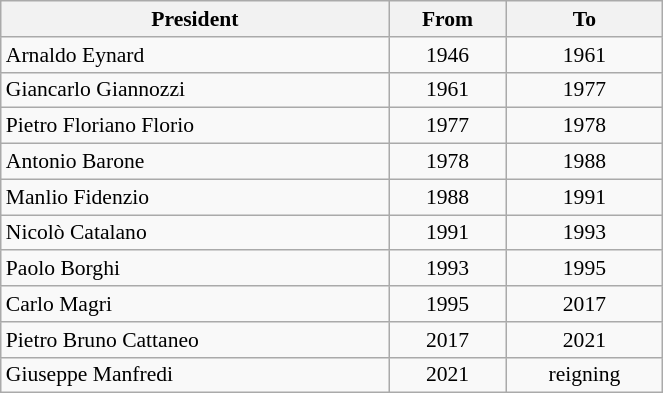<table class="wikitable" width=35% style="font-size:90%; text-align:center;">
<tr>
<th>President</th>
<th>From</th>
<th>To</th>
</tr>
<tr>
<td align=left>Arnaldo Eynard</td>
<td>1946</td>
<td>1961</td>
</tr>
<tr>
<td align=left>Giancarlo Giannozzi</td>
<td>1961</td>
<td>1977</td>
</tr>
<tr>
<td align=left>Pietro Floriano Florio</td>
<td>1977</td>
<td>1978</td>
</tr>
<tr>
<td align=left>Antonio Barone</td>
<td>1978</td>
<td>1988</td>
</tr>
<tr>
<td align=left>Manlio Fidenzio</td>
<td>1988</td>
<td>1991</td>
</tr>
<tr>
<td align=left>Nicolò Catalano</td>
<td>1991</td>
<td>1993</td>
</tr>
<tr>
<td align=left>Paolo Borghi</td>
<td>1993</td>
<td>1995</td>
</tr>
<tr>
<td align=left>Carlo Magri</td>
<td>1995</td>
<td>2017</td>
</tr>
<tr>
<td align=left>Pietro Bruno Cattaneo</td>
<td>2017</td>
<td>2021</td>
</tr>
<tr>
<td align=left>Giuseppe Manfredi</td>
<td>2021</td>
<td>reigning</td>
</tr>
</table>
